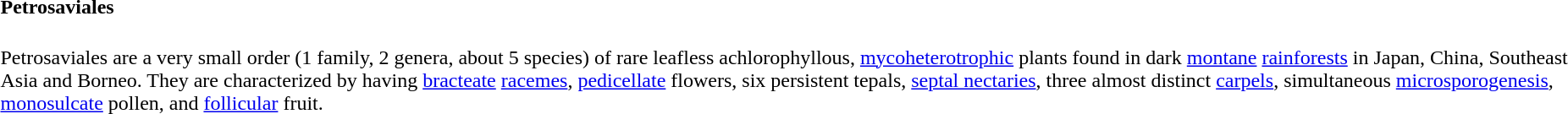<table>
<tr>
<td><br><h4>Petrosaviales</h4>
Petrosaviales are a very small order (1 family, 2 genera, about 5 species) of rare leafless achlorophyllous, <a href='#'>mycoheterotrophic</a> plants found in dark <a href='#'>montane</a> <a href='#'>rainforests</a> in Japan, China, Southeast Asia and Borneo. They are characterized by having <a href='#'>bracteate</a> <a href='#'>racemes</a>, <a href='#'>pedicellate</a> flowers, six persistent tepals, <a href='#'>septal nectaries</a>, three almost distinct <a href='#'>carpels</a>, simultaneous <a href='#'>microsporogenesis</a>, <a href='#'>monosulcate</a> pollen, and <a href='#'>follicular</a> fruit.</td>
</tr>
</table>
